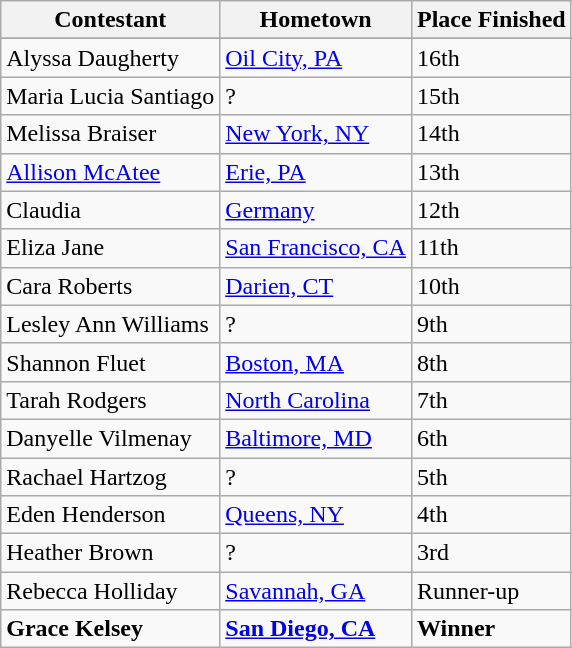<table class="wikitable sortable">
<tr>
<th>Contestant</th>
<th>Hometown</th>
<th>Place Finished</th>
</tr>
<tr>
</tr>
<tr>
<td>Alyssa Daugherty</td>
<td><a href='#'>Oil City, PA</a></td>
<td>16th</td>
</tr>
<tr>
<td>Maria Lucia Santiago</td>
<td>?</td>
<td>15th</td>
</tr>
<tr>
<td>Melissa Braiser</td>
<td><a href='#'>New York, NY</a></td>
<td>14th</td>
</tr>
<tr>
<td><a href='#'>Allison McAtee</a></td>
<td><a href='#'>Erie, PA</a></td>
<td>13th</td>
</tr>
<tr>
<td>Claudia</td>
<td><a href='#'>Germany</a></td>
<td>12th</td>
</tr>
<tr>
<td>Eliza Jane</td>
<td><a href='#'>San Francisco, CA</a></td>
<td>11th</td>
</tr>
<tr>
<td>Cara Roberts</td>
<td><a href='#'>Darien, CT</a></td>
<td>10th</td>
</tr>
<tr>
<td>Lesley Ann Williams</td>
<td>?</td>
<td>9th</td>
</tr>
<tr>
<td>Shannon Fluet</td>
<td><a href='#'>Boston, MA</a></td>
<td>8th</td>
</tr>
<tr>
<td>Tarah Rodgers</td>
<td><a href='#'>North Carolina</a></td>
<td>7th</td>
</tr>
<tr>
<td>Danyelle Vilmenay</td>
<td><a href='#'>Baltimore, MD</a></td>
<td>6th</td>
</tr>
<tr>
<td>Rachael Hartzog</td>
<td>?</td>
<td>5th</td>
</tr>
<tr>
<td>Eden Henderson</td>
<td><a href='#'>Queens, NY</a></td>
<td>4th</td>
</tr>
<tr>
<td>Heather Brown</td>
<td>?</td>
<td>3rd</td>
</tr>
<tr>
<td>Rebecca Holliday</td>
<td><a href='#'>Savannah, GA</a></td>
<td>Runner-up</td>
</tr>
<tr>
<td><strong>Grace Kelsey</strong></td>
<td><strong><a href='#'>San Diego, CA</a></strong></td>
<td><strong>Winner</strong></td>
</tr>
</table>
